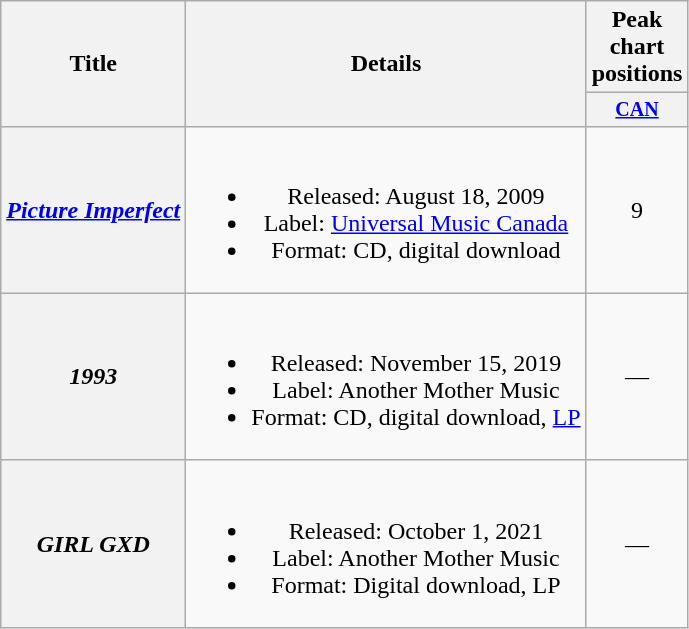<table class="wikitable plainrowheaders" style="text-align:center;">
<tr>
<th rowspan="2">Title</th>
<th rowspan="2">Details</th>
<th colspan="1">Peak chart positions</th>
</tr>
<tr style="font-size:smaller;">
<th width="40"><a href='#'>CAN</a><br></th>
</tr>
<tr>
<th scope="row"><em><a href='#'>Picture Imperfect</a></em></th>
<td><br><ul><li>Released: August 18, 2009</li><li>Label: <a href='#'>Universal Music Canada</a></li><li>Format: CD, digital download</li></ul></td>
<td>9</td>
</tr>
<tr>
<th scope="row"><em>1993</em></th>
<td><br><ul><li>Released: November 15, 2019</li><li>Label: Another Mother Music</li><li>Format: CD, digital download, <a href='#'>LP</a></li></ul></td>
<td>—</td>
</tr>
<tr>
<th scope="row"><em>GIRL GXD</em></th>
<td><br><ul><li>Released: October 1, 2021</li><li>Label: Another Mother Music</li><li>Format: Digital download, LP</li></ul></td>
<td>—</td>
</tr>
</table>
